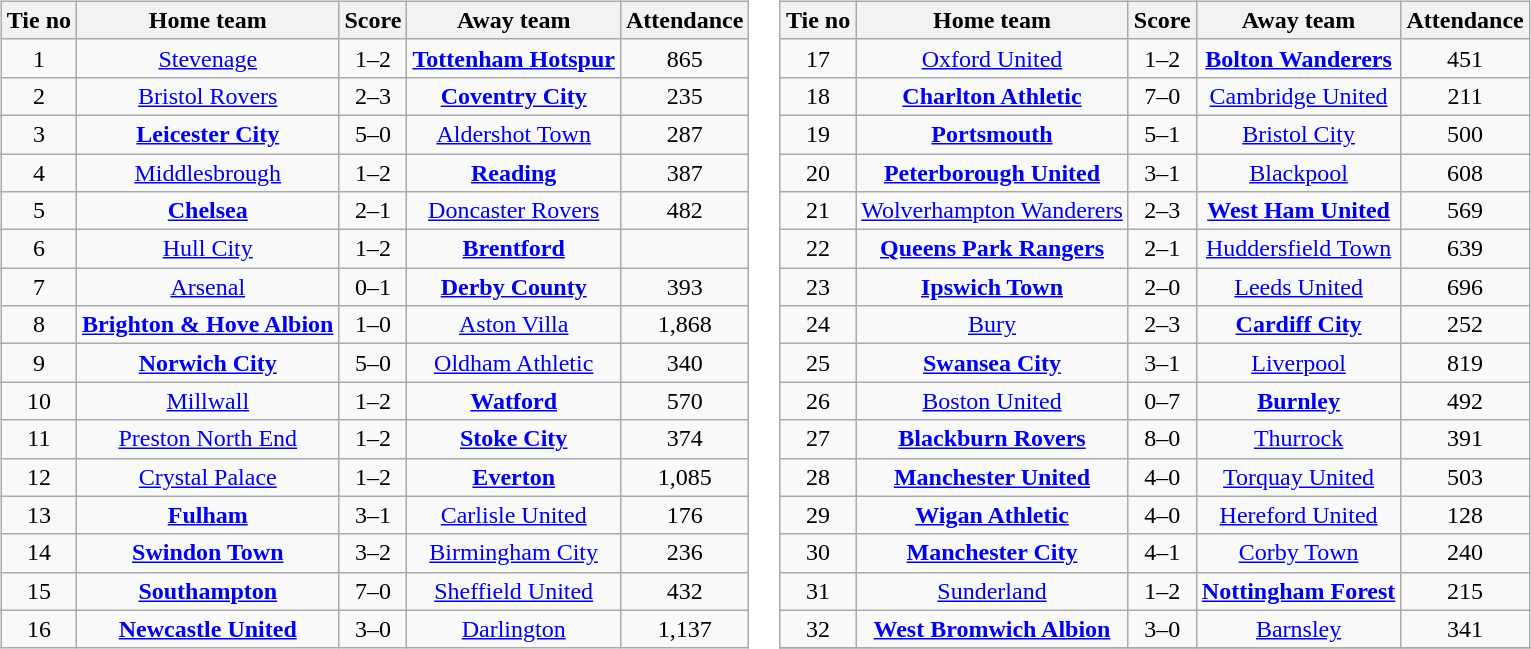<table>
<tr>
<td valign="top"><br><table class="wikitable" style="text-align: center">
<tr>
<th>Tie no</th>
<th>Home team</th>
<th>Score</th>
<th>Away team</th>
<th>Attendance</th>
</tr>
<tr>
<td>1</td>
<td><a href='#'>Stevenage</a></td>
<td>1–2</td>
<td><strong><a href='#'>Tottenham Hotspur</a></strong></td>
<td>865</td>
</tr>
<tr>
<td>2</td>
<td><a href='#'>Bristol Rovers</a></td>
<td>2–3</td>
<td><strong><a href='#'>Coventry City</a></strong></td>
<td>235</td>
</tr>
<tr>
<td>3</td>
<td><strong><a href='#'>Leicester City</a></strong></td>
<td>5–0</td>
<td><a href='#'>Aldershot Town</a></td>
<td>287</td>
</tr>
<tr>
<td>4</td>
<td><a href='#'>Middlesbrough</a></td>
<td>1–2</td>
<td><strong><a href='#'>Reading</a></strong></td>
<td>387</td>
</tr>
<tr>
<td>5</td>
<td><strong><a href='#'>Chelsea</a></strong></td>
<td>2–1</td>
<td><a href='#'>Doncaster Rovers</a></td>
<td>482</td>
</tr>
<tr>
<td>6</td>
<td><a href='#'>Hull City</a></td>
<td>1–2</td>
<td><strong><a href='#'>Brentford</a></strong></td>
<td></td>
</tr>
<tr>
<td>7</td>
<td><a href='#'>Arsenal</a></td>
<td>0–1</td>
<td><strong><a href='#'>Derby County</a></strong></td>
<td>393</td>
</tr>
<tr>
<td>8</td>
<td><strong><a href='#'>Brighton & Hove Albion</a></strong></td>
<td>1–0</td>
<td><a href='#'>Aston Villa</a></td>
<td>1,868</td>
</tr>
<tr>
<td>9</td>
<td><strong><a href='#'>Norwich City</a></strong></td>
<td>5–0</td>
<td><a href='#'>Oldham Athletic</a></td>
<td>340</td>
</tr>
<tr>
<td>10</td>
<td><a href='#'>Millwall</a></td>
<td>1–2</td>
<td><strong><a href='#'>Watford</a></strong></td>
<td>570</td>
</tr>
<tr>
<td>11</td>
<td><a href='#'>Preston North End</a></td>
<td>1–2</td>
<td><strong><a href='#'>Stoke City</a></strong></td>
<td>374</td>
</tr>
<tr>
<td>12</td>
<td><a href='#'>Crystal Palace</a></td>
<td>1–2</td>
<td><strong><a href='#'>Everton</a></strong></td>
<td>1,085</td>
</tr>
<tr>
<td>13</td>
<td><strong><a href='#'>Fulham</a></strong></td>
<td>3–1</td>
<td><a href='#'>Carlisle United</a></td>
<td>176</td>
</tr>
<tr>
<td>14</td>
<td><strong><a href='#'>Swindon Town</a></strong></td>
<td>3–2</td>
<td><a href='#'>Birmingham City</a></td>
<td>236</td>
</tr>
<tr>
<td>15</td>
<td><strong><a href='#'>Southampton</a></strong></td>
<td>7–0</td>
<td><a href='#'>Sheffield United</a></td>
<td>432</td>
</tr>
<tr>
<td>16</td>
<td><strong><a href='#'>Newcastle United</a></strong></td>
<td>3–0</td>
<td><a href='#'>Darlington</a></td>
<td>1,137</td>
</tr>
</table>
</td>
<td valign="top"><br><table class="wikitable" style="text-align: center">
<tr>
<th>Tie no</th>
<th>Home team</th>
<th>Score</th>
<th>Away team</th>
<th>Attendance</th>
</tr>
<tr>
<td>17</td>
<td><a href='#'>Oxford United</a></td>
<td>1–2</td>
<td><strong><a href='#'>Bolton Wanderers</a></strong></td>
<td>451</td>
</tr>
<tr>
<td>18</td>
<td><strong><a href='#'>Charlton Athletic</a></strong></td>
<td>7–0</td>
<td><a href='#'>Cambridge United</a></td>
<td>211</td>
</tr>
<tr>
<td>19</td>
<td><strong><a href='#'>Portsmouth</a></strong></td>
<td>5–1</td>
<td><a href='#'>Bristol City</a></td>
<td>500</td>
</tr>
<tr>
<td>20</td>
<td><strong><a href='#'>Peterborough United</a></strong></td>
<td>3–1</td>
<td><a href='#'>Blackpool</a></td>
<td>608</td>
</tr>
<tr>
<td>21</td>
<td><a href='#'>Wolverhampton Wanderers</a></td>
<td>2–3</td>
<td><strong><a href='#'>West Ham United</a></strong></td>
<td>569</td>
</tr>
<tr>
<td>22</td>
<td><strong><a href='#'>Queens Park Rangers</a></strong></td>
<td>2–1</td>
<td><a href='#'>Huddersfield Town</a></td>
<td>639</td>
</tr>
<tr>
<td>23</td>
<td><strong><a href='#'>Ipswich Town</a></strong></td>
<td>2–0</td>
<td><a href='#'>Leeds United</a></td>
<td>696</td>
</tr>
<tr>
<td>24</td>
<td><a href='#'>Bury</a></td>
<td>2–3</td>
<td><strong><a href='#'>Cardiff City</a></strong></td>
<td>252</td>
</tr>
<tr>
<td>25</td>
<td><strong><a href='#'>Swansea City</a></strong></td>
<td>3–1</td>
<td><a href='#'>Liverpool</a></td>
<td>819</td>
</tr>
<tr>
<td>26</td>
<td><a href='#'>Boston United</a></td>
<td>0–7</td>
<td><strong><a href='#'>Burnley</a></strong></td>
<td>492</td>
</tr>
<tr>
<td>27</td>
<td><strong><a href='#'>Blackburn Rovers</a></strong></td>
<td>8–0</td>
<td><a href='#'>Thurrock</a></td>
<td>391</td>
</tr>
<tr>
<td>28</td>
<td><strong><a href='#'>Manchester United</a></strong></td>
<td>4–0</td>
<td><a href='#'>Torquay United</a></td>
<td>503</td>
</tr>
<tr>
<td>29</td>
<td><strong><a href='#'>Wigan Athletic</a></strong></td>
<td>4–0</td>
<td><a href='#'>Hereford United</a></td>
<td>128</td>
</tr>
<tr>
<td>30</td>
<td><strong><a href='#'>Manchester City</a></strong></td>
<td>4–1</td>
<td><a href='#'>Corby Town</a></td>
<td>240</td>
</tr>
<tr>
<td>31</td>
<td><a href='#'>Sunderland</a></td>
<td>1–2</td>
<td><strong><a href='#'>Nottingham Forest</a></strong></td>
<td>215</td>
</tr>
<tr>
<td>32</td>
<td><strong><a href='#'>West Bromwich Albion</a></strong></td>
<td>3–0</td>
<td><a href='#'>Barnsley</a></td>
<td>341</td>
</tr>
<tr>
</tr>
</table>
</td>
</tr>
</table>
